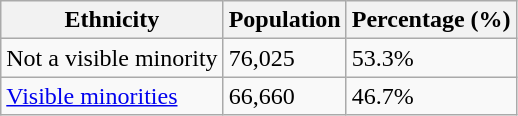<table class="wikitable">
<tr>
<th>Ethnicity</th>
<th>Population</th>
<th>Percentage (%)</th>
</tr>
<tr>
<td>Not a visible minority</td>
<td>76,025</td>
<td>53.3%</td>
</tr>
<tr>
<td><a href='#'>Visible minorities</a></td>
<td>66,660</td>
<td>46.7%</td>
</tr>
</table>
